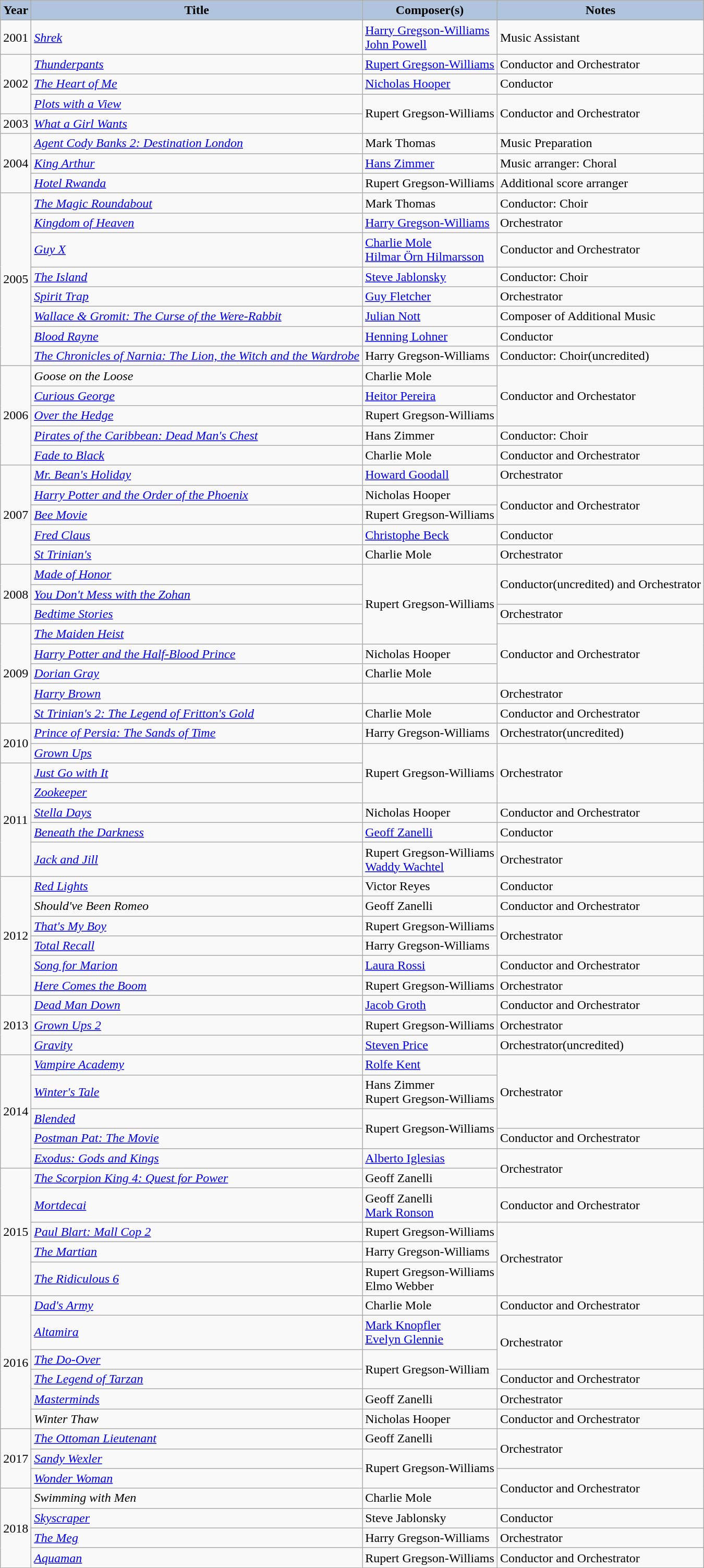<table class="wikitable">
<tr>
<th style="background:#B0C4DE;">Year</th>
<th style="background:#B0C4DE;">Title</th>
<th style="background:#B0C4DE;">Composer(s)</th>
<th style="background:#B0C4DE;">Notes</th>
</tr>
<tr>
<td>2001</td>
<td><em><a href='#'>Shrek</a></em></td>
<td><a href='#'>Harry Gregson-Williams</a><br><a href='#'>John Powell</a></td>
<td>Music Assistant</td>
</tr>
<tr>
<td rowspan=3>2002</td>
<td><em><a href='#'>Thunderpants</a></em></td>
<td><a href='#'>Rupert Gregson-Williams</a></td>
<td>Conductor and Orchestrator</td>
</tr>
<tr>
<td><em><a href='#'>The Heart of Me</a></em></td>
<td><a href='#'>Nicholas Hooper</a></td>
<td>Conductor</td>
</tr>
<tr>
<td><em><a href='#'>Plots with a View</a></em></td>
<td rowspan=2>Rupert Gregson-Williams</td>
<td rowspan=2>Conductor and Orchestrator</td>
</tr>
<tr>
<td>2003</td>
<td><a href='#'><em>What a Girl Wants</em></a></td>
</tr>
<tr>
<td rowspan=3>2004</td>
<td><em><a href='#'>Agent Cody Banks 2: Destination London</a></em></td>
<td>Mark Thomas</td>
<td>Music Preparation</td>
</tr>
<tr>
<td><a href='#'><em>King Arthur</em></a></td>
<td><a href='#'>Hans Zimmer</a></td>
<td>Music arranger: Choral</td>
</tr>
<tr>
<td><em><a href='#'>Hotel Rwanda</a></em></td>
<td>Rupert Gregson-Williams</td>
<td>Additional score arranger</td>
</tr>
<tr>
<td rowspan=8>2005</td>
<td><a href='#'><em>The Magic Roundabout</em></a></td>
<td>Mark Thomas</td>
<td>Conductor: Choir</td>
</tr>
<tr>
<td><a href='#'><em>Kingdom of Heaven</em></a></td>
<td><a href='#'>Harry Gregson-Williams</a></td>
<td>Orchestrator</td>
</tr>
<tr>
<td><em><a href='#'>Guy X</a></em></td>
<td><a href='#'>Charlie Mole</a><br><a href='#'>Hilmar Örn Hilmarsson</a></td>
<td>Conductor and Orchestrator</td>
</tr>
<tr>
<td><a href='#'><em>The Island</em></a></td>
<td><a href='#'>Steve Jablonsky</a></td>
<td>Conductor: Choir</td>
</tr>
<tr>
<td><em><a href='#'>Spirit Trap</a></em></td>
<td><a href='#'>Guy Fletcher</a></td>
<td>Orchestrator</td>
</tr>
<tr>
<td><em><a href='#'>Wallace & Gromit: The Curse of the Were-Rabbit</a></em></td>
<td><a href='#'>Julian Nott</a></td>
<td>Composer of Additional Music</td>
</tr>
<tr>
<td><a href='#'><em>Blood Rayne</em></a></td>
<td><a href='#'>Henning Lohner</a></td>
<td>Conductor</td>
</tr>
<tr>
<td><em><a href='#'>The Chronicles of Narnia: The Lion, the Witch and the Wardrobe</a></em></td>
<td>Harry Gregson-Williams</td>
<td>Conductor: Choir(uncredited)</td>
</tr>
<tr>
<td rowspan=5>2006</td>
<td><em>Goose on the Loose</em></td>
<td>Charlie Mole</td>
<td rowspan=3>Conductor and Orchestator</td>
</tr>
<tr>
<td><a href='#'><em>Curious George</em></a></td>
<td><a href='#'>Heitor Pereira</a></td>
</tr>
<tr>
<td><em><a href='#'>Over the Hedge</a></em></td>
<td>Rupert Gregson-Williams</td>
</tr>
<tr>
<td><em><a href='#'>Pirates of the Caribbean: Dead Man's Chest</a></em></td>
<td>Hans Zimmer</td>
<td>Conductor: Choir</td>
</tr>
<tr>
<td><a href='#'><em>Fade to Black</em></a></td>
<td>Charlie Mole</td>
<td>Conductor and Orchestrator</td>
</tr>
<tr>
<td rowspan=5>2007</td>
<td><em><a href='#'>Mr. Bean's Holiday</a></em></td>
<td><a href='#'>Howard Goodall</a></td>
<td>Orchestrator</td>
</tr>
<tr>
<td><em><a href='#'>Harry Potter and the Order of the Phoenix</a></em></td>
<td>Nicholas Hooper</td>
<td rowspan=2>Conductor and Orchestrator</td>
</tr>
<tr>
<td><em><a href='#'>Bee Movie</a></em></td>
<td>Rupert Gregson-Williams</td>
</tr>
<tr>
<td><em><a href='#'>Fred Claus</a></em></td>
<td><a href='#'>Christophe Beck</a></td>
<td>Conductor</td>
</tr>
<tr>
<td><a href='#'><em>St Trinian's</em></a></td>
<td>Charlie Mole</td>
<td>Orchestrator</td>
</tr>
<tr>
<td rowspan=3>2008</td>
<td><em><a href='#'>Made of Honor</a></em></td>
<td rowspan=4>Rupert Gregson-Williams</td>
<td rowspan=2>Conductor(uncredited) and Orchestrator</td>
</tr>
<tr>
<td><em><a href='#'>You Don't Mess with the Zohan</a></em></td>
</tr>
<tr>
<td><a href='#'><em>Bedtime Stories</em></a></td>
<td>Orchestrator</td>
</tr>
<tr>
<td rowspan=5>2009</td>
<td><em><a href='#'>The Maiden Heist</a></em></td>
<td rowspan=3>Conductor and Orchestrator</td>
</tr>
<tr>
<td><a href='#'><em>Harry Potter and the Half-Blood Prince</em></a></td>
<td>Nicholas Hooper</td>
</tr>
<tr>
<td><a href='#'><em>Dorian Gray</em></a></td>
<td>Charlie Mole</td>
</tr>
<tr>
<td><a href='#'><em>Harry Brown</em></a></td>
<td></td>
<td>Orchestrator</td>
</tr>
<tr>
<td><em><a href='#'>St Trinian's 2: The Legend of Fritton's Gold</a></em></td>
<td>Charlie Mole</td>
<td>Conductor and Orchestrator</td>
</tr>
<tr>
<td rowspan=2>2010</td>
<td><em><a href='#'>Prince of Persia: The Sands of Time</a></em></td>
<td>Harry Gregson-Williams</td>
<td>Orchestrator(uncredited)</td>
</tr>
<tr>
<td><a href='#'><em>Grown Ups</em></a></td>
<td rowspan=3>Rupert Gregson-Williams</td>
<td rowspan=3>Orchestrator</td>
</tr>
<tr>
<td rowspan=5>2011</td>
<td><em><a href='#'>Just Go with It</a></em></td>
</tr>
<tr>
<td><a href='#'><em>Zookeeper</em></a></td>
</tr>
<tr>
<td><em><a href='#'>Stella Days</a></em></td>
<td>Nicholas Hooper</td>
<td>Conductor and Orchestrator</td>
</tr>
<tr>
<td><em><a href='#'>Beneath the Darkness</a></em></td>
<td><a href='#'>Geoff Zanelli</a></td>
<td>Conductor</td>
</tr>
<tr>
<td><a href='#'><em>Jack and Jill</em></a></td>
<td>Rupert Gregson-Williams<br><a href='#'>Waddy Wachtel</a></td>
<td>Orchestrator</td>
</tr>
<tr>
<td rowspan=6>2012</td>
<td><a href='#'><em>Red Lights</em></a></td>
<td>Victor Reyes</td>
<td>Conductor</td>
</tr>
<tr>
<td><em>Should've Been Romeo</em></td>
<td>Geoff Zanelli</td>
<td>Conductor and Orchestrator</td>
</tr>
<tr>
<td><a href='#'><em>That's My Boy</em></a></td>
<td>Rupert Gregson-Williams</td>
<td rowspan=2>Orchestrator</td>
</tr>
<tr>
<td><a href='#'><em>Total Recall</em></a></td>
<td>Harry Gregson-Williams</td>
</tr>
<tr>
<td><em><a href='#'>Song for Marion</a></em></td>
<td><a href='#'>Laura Rossi</a></td>
<td>Conductor and Orchestrator</td>
</tr>
<tr>
<td><em><a href='#'>Here Comes the Boom</a></em></td>
<td>Rupert Gregson-Williams</td>
<td>Orchestrator</td>
</tr>
<tr>
<td rowspan=3>2013</td>
<td><em><a href='#'>Dead Man Down</a></em></td>
<td><a href='#'>Jacob Groth</a></td>
<td>Conductor and Orchestrator</td>
</tr>
<tr>
<td><em><a href='#'>Grown Ups 2</a></em></td>
<td>Rupert Gregson-Williams</td>
<td>Orchestrator</td>
</tr>
<tr>
<td><a href='#'><em>Gravity</em></a></td>
<td><a href='#'>Steven Price</a></td>
<td>Orchestrator(uncredited)</td>
</tr>
<tr>
<td rowspan=5>2014</td>
<td><em><a href='#'>Vampire Academy</a></em></td>
<td><a href='#'>Rolfe Kent</a></td>
<td rowspan=3>Orchestrator</td>
</tr>
<tr>
<td><em><a href='#'>Winter's Tale</a></em></td>
<td>Hans Zimmer<br>Rupert Gregson-Williams</td>
</tr>
<tr>
<td><a href='#'><em>Blended</em></a></td>
<td rowspan=2>Rupert Gregson-Williams</td>
</tr>
<tr>
<td><em><a href='#'>Postman Pat: The Movie</a></em></td>
<td>Conductor and Orchestrator</td>
</tr>
<tr>
<td><em><a href='#'>Exodus: Gods and Kings</a></em></td>
<td><a href='#'>Alberto Iglesias</a></td>
<td rowspan=2>Orchestrator</td>
</tr>
<tr>
<td rowspan=5>2015</td>
<td><em><a href='#'>The Scorpion King 4: Quest for Power</a></em></td>
<td>Geoff Zanelli</td>
</tr>
<tr>
<td><a href='#'><em>Mortdecai</em></a></td>
<td>Geoff Zanelli<br><a href='#'>Mark Ronson</a></td>
<td>Conductor and Orchestrator</td>
</tr>
<tr>
<td><em><a href='#'>Paul Blart: Mall Cop 2</a></em></td>
<td>Rupert Gregson-Williams</td>
<td rowspan=3>Orchestrator</td>
</tr>
<tr>
<td><a href='#'><em>The Martian</em></a></td>
<td>Harry Gregson-Williams</td>
</tr>
<tr>
<td><em><a href='#'>The Ridiculous 6</a></em></td>
<td>Rupert Gregson-Williams<br>Elmo Webber</td>
</tr>
<tr>
<td rowspan=6>2016</td>
<td><a href='#'><em>Dad's Army</em></a></td>
<td>Charlie Mole</td>
<td>Conductor and Orchestrator</td>
</tr>
<tr>
<td><a href='#'><em>Altamira</em></a></td>
<td><a href='#'>Mark Knopfler</a><br><a href='#'>Evelyn Glennie</a></td>
<td rowspan=2>Orchestrator</td>
</tr>
<tr>
<td><em><a href='#'>The Do-Over</a></em></td>
<td rowspan=2>Rupert Gregson-William</td>
</tr>
<tr>
<td><a href='#'><em>The Legend of Tarzan</em></a></td>
<td>Conductor and Orchestrator</td>
</tr>
<tr>
<td><a href='#'><em>Masterminds</em></a></td>
<td>Geoff Zanelli</td>
<td>Orchestrator</td>
</tr>
<tr>
<td><em>Winter Thaw</em></td>
<td>Nicholas Hooper</td>
<td>Conductor and Orchestrator</td>
</tr>
<tr>
<td rowspan=3>2017</td>
<td><em><a href='#'>The Ottoman Lieutenant</a></em></td>
<td>Geoff Zanelli</td>
<td rowspan=2>Orchestrator</td>
</tr>
<tr>
<td><em><a href='#'>Sandy Wexler</a></em></td>
<td rowspan=2>Rupert Gregson-Williams</td>
</tr>
<tr>
<td><a href='#'><em>Wonder Woman</em></a></td>
<td rowspan=2>Conductor and Orchestrator</td>
</tr>
<tr>
<td rowspan=4>2018</td>
<td><em>Swimming with Men</em></td>
<td>Charlie Mole</td>
</tr>
<tr>
<td><a href='#'><em>Skyscraper</em></a></td>
<td>Steve Jablonsky</td>
<td>Conductor</td>
</tr>
<tr>
<td><em><a href='#'>The Meg</a></em></td>
<td>Harry Gregson-Williams</td>
<td>Orchestrator</td>
</tr>
<tr>
<td><a href='#'><em>Aquaman</em></a></td>
<td>Rupert Gregson-Williams</td>
<td>Conductor and Orchestrator</td>
</tr>
<tr>
</tr>
</table>
